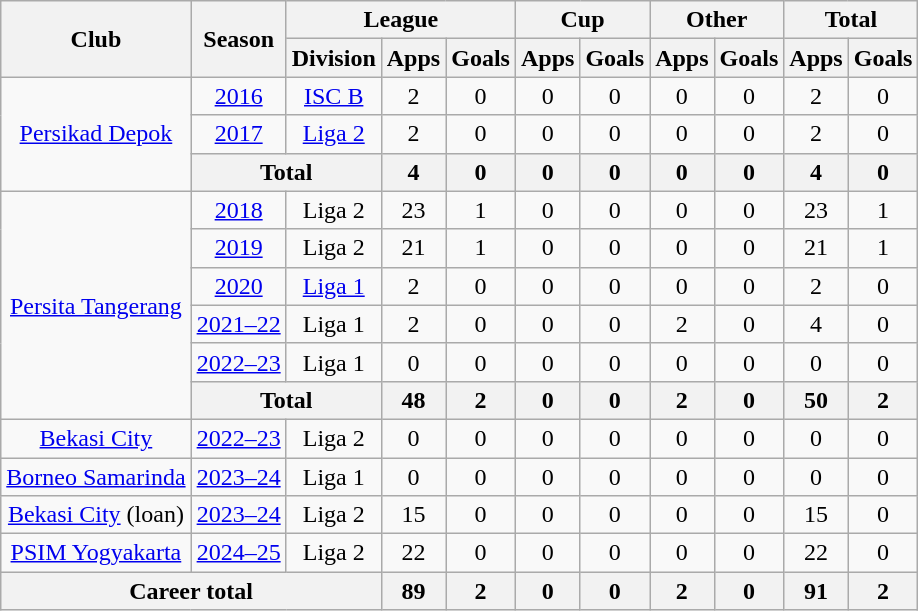<table class="wikitable" style="text-align: center">
<tr>
<th rowspan="2">Club</th>
<th rowspan="2">Season</th>
<th colspan="3">League</th>
<th colspan="2">Cup</th>
<th colspan="2">Other</th>
<th colspan="2">Total</th>
</tr>
<tr>
<th>Division</th>
<th>Apps</th>
<th>Goals</th>
<th>Apps</th>
<th>Goals</th>
<th>Apps</th>
<th>Goals</th>
<th>Apps</th>
<th>Goals</th>
</tr>
<tr>
<td rowspan="3"><a href='#'>Persikad Depok</a></td>
<td><a href='#'>2016</a></td>
<td rowspan="1" valign="center"><a href='#'>ISC B</a></td>
<td>2</td>
<td>0</td>
<td>0</td>
<td>0</td>
<td>0</td>
<td>0</td>
<td>2</td>
<td>0</td>
</tr>
<tr>
<td><a href='#'>2017</a></td>
<td rowspan="1" valign="center"><a href='#'>Liga 2</a></td>
<td>2</td>
<td>0</td>
<td>0</td>
<td>0</td>
<td>0</td>
<td>0</td>
<td>2</td>
<td>0</td>
</tr>
<tr>
<th colspan="2">Total</th>
<th>4</th>
<th>0</th>
<th>0</th>
<th>0</th>
<th>0</th>
<th>0</th>
<th>4</th>
<th>0</th>
</tr>
<tr>
<td rowspan="6"><a href='#'>Persita Tangerang</a></td>
<td><a href='#'>2018</a></td>
<td rowspan="1" valign="center">Liga 2</td>
<td>23</td>
<td>1</td>
<td>0</td>
<td>0</td>
<td>0</td>
<td>0</td>
<td>23</td>
<td>1</td>
</tr>
<tr>
<td><a href='#'>2019</a></td>
<td rowspan="1">Liga 2</td>
<td>21</td>
<td>1</td>
<td>0</td>
<td>0</td>
<td>0</td>
<td>0</td>
<td>21</td>
<td>1</td>
</tr>
<tr>
<td><a href='#'>2020</a></td>
<td rowspan="1" valign="center"><a href='#'>Liga 1</a></td>
<td>2</td>
<td>0</td>
<td>0</td>
<td>0</td>
<td>0</td>
<td>0</td>
<td>2</td>
<td>0</td>
</tr>
<tr>
<td><a href='#'>2021–22</a></td>
<td rowspan="1">Liga 1</td>
<td>2</td>
<td>0</td>
<td>0</td>
<td>0</td>
<td>2</td>
<td>0</td>
<td>4</td>
<td>0</td>
</tr>
<tr>
<td><a href='#'>2022–23</a></td>
<td>Liga 1</td>
<td>0</td>
<td>0</td>
<td>0</td>
<td>0</td>
<td>0</td>
<td>0</td>
<td>0</td>
<td>0</td>
</tr>
<tr>
<th colspan="2">Total</th>
<th>48</th>
<th>2</th>
<th>0</th>
<th>0</th>
<th>2</th>
<th>0</th>
<th>50</th>
<th>2</th>
</tr>
<tr>
<td rowspan="1"><a href='#'>Bekasi City</a></td>
<td><a href='#'>2022–23</a></td>
<td rowspan="1">Liga 2</td>
<td>0</td>
<td>0</td>
<td>0</td>
<td>0</td>
<td>0</td>
<td>0</td>
<td>0</td>
<td>0</td>
</tr>
<tr>
<td rowspan="1"><a href='#'>Borneo Samarinda</a></td>
<td><a href='#'>2023–24</a></td>
<td rowspan="1">Liga 1</td>
<td>0</td>
<td>0</td>
<td>0</td>
<td>0</td>
<td>0</td>
<td>0</td>
<td>0</td>
<td>0</td>
</tr>
<tr>
<td rowspan="1"><a href='#'>Bekasi City</a> (loan)</td>
<td><a href='#'>2023–24</a></td>
<td rowspan="1">Liga 2</td>
<td>15</td>
<td>0</td>
<td>0</td>
<td>0</td>
<td>0</td>
<td>0</td>
<td>15</td>
<td>0</td>
</tr>
<tr>
<td rowspan="1"><a href='#'>PSIM Yogyakarta</a></td>
<td><a href='#'>2024–25</a></td>
<td rowspan="1">Liga 2</td>
<td>22</td>
<td>0</td>
<td>0</td>
<td>0</td>
<td>0</td>
<td>0</td>
<td>22</td>
<td>0</td>
</tr>
<tr>
<th colspan=3>Career total</th>
<th>89</th>
<th>2</th>
<th>0</th>
<th>0</th>
<th>2</th>
<th>0</th>
<th>91</th>
<th>2</th>
</tr>
</table>
